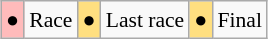<table class="wikitable" style="margin:0.5em auto; font-size:90%; line-height:1.25em;">
<tr>
<td bgcolor="#FFBBBB" align=center>●</td>
<td>Race</td>
<td bgcolor="#FFDF80" align=center>●</td>
<td>Last race</td>
<td bgcolor="#FFDF80" align=center>●</td>
<td>Final</td>
</tr>
</table>
